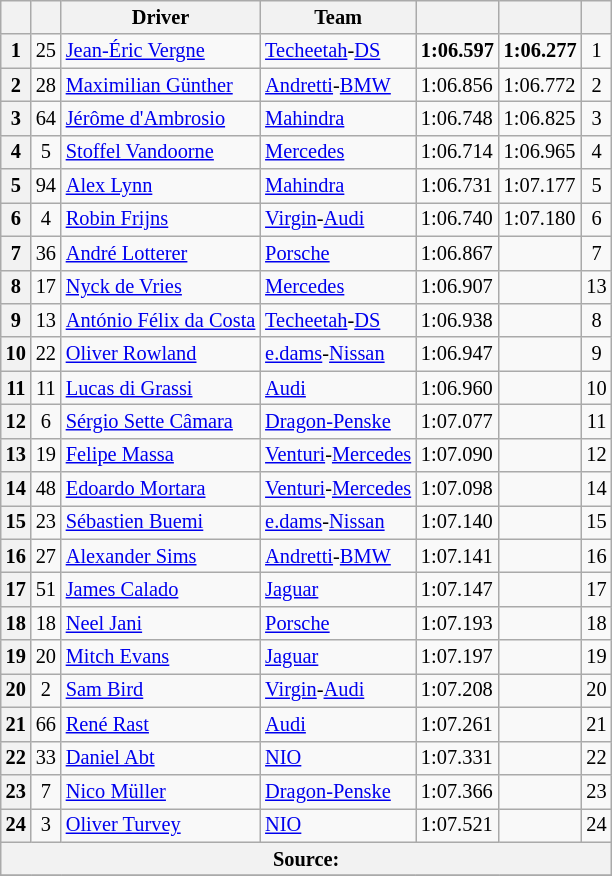<table class="wikitable sortable" style="font-size: 85%">
<tr>
<th scope="col"></th>
<th scope="col"></th>
<th scope="col">Driver</th>
<th scope="col">Team</th>
<th scope="col"></th>
<th scope="col"></th>
<th scope="col"></th>
</tr>
<tr>
<th scope="row">1</th>
<td align="center">25</td>
<td> <a href='#'>Jean-Éric Vergne</a></td>
<td><a href='#'>Techeetah</a>-<a href='#'>DS</a></td>
<td><strong>1:06.597</strong></td>
<td><strong>1:06.277</strong></td>
<td align="center">1</td>
</tr>
<tr>
<th scope="row">2</th>
<td align="center">28</td>
<td> <a href='#'>Maximilian Günther</a></td>
<td><a href='#'>Andretti</a>-<a href='#'>BMW</a></td>
<td>1:06.856</td>
<td>1:06.772</td>
<td align="center">2</td>
</tr>
<tr>
<th scope="row">3</th>
<td align="center">64</td>
<td> <a href='#'>Jérôme d'Ambrosio</a></td>
<td><a href='#'>Mahindra</a></td>
<td>1:06.748</td>
<td>1:06.825</td>
<td align="center">3</td>
</tr>
<tr>
<th scope="row">4</th>
<td align="center">5</td>
<td> <a href='#'>Stoffel Vandoorne</a></td>
<td><a href='#'>Mercedes</a></td>
<td>1:06.714</td>
<td>1:06.965</td>
<td align="center">4</td>
</tr>
<tr>
<th scope="row">5</th>
<td align="center">94</td>
<td> <a href='#'>Alex Lynn</a></td>
<td><a href='#'>Mahindra</a></td>
<td>1:06.731</td>
<td>1:07.177</td>
<td align="center">5</td>
</tr>
<tr>
<th scope="row">6</th>
<td align="center">4</td>
<td> <a href='#'>Robin Frijns</a></td>
<td><a href='#'>Virgin</a>-<a href='#'>Audi</a></td>
<td>1:06.740</td>
<td>1:07.180</td>
<td align="center">6</td>
</tr>
<tr>
<th scope="row">7</th>
<td align="center">36</td>
<td> <a href='#'>André Lotterer</a></td>
<td><a href='#'>Porsche</a></td>
<td>1:06.867</td>
<td></td>
<td align="center">7</td>
</tr>
<tr>
<th scope="row">8</th>
<td align="center">17</td>
<td> <a href='#'>Nyck de Vries</a></td>
<td><a href='#'>Mercedes</a></td>
<td>1:06.907</td>
<td></td>
<td align="center">13</td>
</tr>
<tr>
<th scope="row">9</th>
<td align="center">13</td>
<td> <a href='#'>António Félix da Costa</a></td>
<td><a href='#'>Techeetah</a>-<a href='#'>DS</a></td>
<td>1:06.938</td>
<td></td>
<td align="center">8</td>
</tr>
<tr>
<th scope="row">10</th>
<td align="center">22</td>
<td> <a href='#'>Oliver Rowland</a></td>
<td><a href='#'>e.dams</a>-<a href='#'>Nissan</a></td>
<td>1:06.947</td>
<td></td>
<td align="center">9</td>
</tr>
<tr>
<th scope="row">11</th>
<td align="center">11</td>
<td> <a href='#'>Lucas di Grassi</a></td>
<td><a href='#'>Audi</a></td>
<td>1:06.960</td>
<td></td>
<td align="center">10</td>
</tr>
<tr>
<th scope="row">12</th>
<td align="center">6</td>
<td> <a href='#'>Sérgio Sette Câmara</a></td>
<td><a href='#'>Dragon-Penske</a></td>
<td>1:07.077</td>
<td></td>
<td align="center">11</td>
</tr>
<tr>
<th scope="row">13</th>
<td align="center">19</td>
<td> <a href='#'>Felipe Massa</a></td>
<td><a href='#'>Venturi</a>-<a href='#'>Mercedes</a></td>
<td>1:07.090</td>
<td></td>
<td align="center">12</td>
</tr>
<tr>
<th scope="row">14</th>
<td align="center">48</td>
<td> <a href='#'>Edoardo Mortara</a></td>
<td><a href='#'>Venturi</a>-<a href='#'>Mercedes</a></td>
<td>1:07.098</td>
<td></td>
<td align="center">14</td>
</tr>
<tr>
<th scope="row">15</th>
<td align="center">23</td>
<td> <a href='#'>Sébastien Buemi</a></td>
<td><a href='#'>e.dams</a>-<a href='#'>Nissan</a></td>
<td>1:07.140</td>
<td></td>
<td align="center">15</td>
</tr>
<tr>
<th scope="row">16</th>
<td align="center">27</td>
<td> <a href='#'>Alexander Sims</a></td>
<td><a href='#'>Andretti</a>-<a href='#'>BMW</a></td>
<td>1:07.141</td>
<td></td>
<td align="center">16</td>
</tr>
<tr>
<th scope="row">17</th>
<td align="center">51</td>
<td> <a href='#'>James Calado</a></td>
<td><a href='#'>Jaguar</a></td>
<td>1:07.147</td>
<td></td>
<td align="center">17</td>
</tr>
<tr>
<th scope="row">18</th>
<td align="center">18</td>
<td> <a href='#'>Neel Jani</a></td>
<td><a href='#'>Porsche</a></td>
<td>1:07.193</td>
<td></td>
<td align="center">18</td>
</tr>
<tr>
<th scope="row">19</th>
<td align="center">20</td>
<td> <a href='#'>Mitch Evans</a></td>
<td><a href='#'>Jaguar</a></td>
<td>1:07.197</td>
<td></td>
<td align="center">19</td>
</tr>
<tr>
<th scope="row">20</th>
<td align="center">2</td>
<td> <a href='#'>Sam Bird</a></td>
<td><a href='#'>Virgin</a>-<a href='#'>Audi</a></td>
<td>1:07.208</td>
<td></td>
<td align="center">20</td>
</tr>
<tr>
<th scope="row">21</th>
<td align="center">66</td>
<td> <a href='#'>René Rast</a></td>
<td><a href='#'>Audi</a></td>
<td>1:07.261</td>
<td></td>
<td align="center">21</td>
</tr>
<tr>
<th scope="row">22</th>
<td align="center">33</td>
<td> <a href='#'>Daniel Abt</a></td>
<td><a href='#'>NIO</a></td>
<td>1:07.331</td>
<td></td>
<td align="center">22</td>
</tr>
<tr>
<th scope="row">23</th>
<td align="center">7</td>
<td> <a href='#'>Nico Müller</a></td>
<td><a href='#'>Dragon-Penske</a></td>
<td>1:07.366</td>
<td></td>
<td align="center">23</td>
</tr>
<tr>
<th scope="row">24</th>
<td align="center">3</td>
<td> <a href='#'>Oliver Turvey</a></td>
<td><a href='#'>NIO</a></td>
<td>1:07.521</td>
<td></td>
<td align="center">24</td>
</tr>
<tr>
<th colspan=7>Source:</th>
</tr>
<tr>
</tr>
</table>
